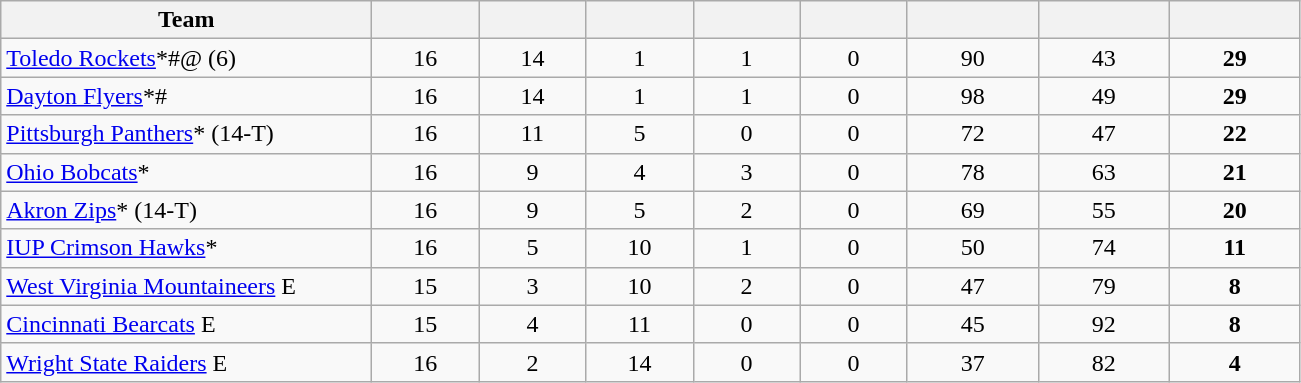<table border="0" cellspacing="0" cellpadding="0">
<tr>
<td colspan="2"><br><table class="wikitable sortable">
<tr>
<th style="width:15em;" class="unsortable">Team </th>
<th style="width:4em;"></th>
<th style="width:4em;"></th>
<th style="width:4em;"></th>
<th style="width:4em;"></th>
<th style="width:4em;"></th>
<th style="width:5em;"></th>
<th style="width:5em;"></th>
<th style="width:5em;"></th>
</tr>
<tr style="text-align: center;">
<td align=left><a href='#'>Toledo Rockets</a>*#@ (6)</td>
<td>16</td>
<td>14</td>
<td>1</td>
<td>1</td>
<td>0</td>
<td>90</td>
<td>43</td>
<td><strong>29</strong></td>
</tr>
<tr style="text-align: center;">
<td align=left><a href='#'>Dayton Flyers</a>*#</td>
<td>16</td>
<td>14</td>
<td>1</td>
<td>1</td>
<td>0</td>
<td>98</td>
<td>49</td>
<td><strong>29</strong></td>
</tr>
<tr align=center>
<td align=left><a href='#'>Pittsburgh Panthers</a>* (14-T)</td>
<td>16</td>
<td>11</td>
<td>5</td>
<td>0</td>
<td>0</td>
<td>72</td>
<td>47</td>
<td><strong>22</strong></td>
</tr>
<tr style="text-align: center;">
<td align=left><a href='#'>Ohio Bobcats</a>*</td>
<td>16</td>
<td>9</td>
<td>4</td>
<td>3</td>
<td>0</td>
<td>78</td>
<td>63</td>
<td><strong>21</strong></td>
</tr>
<tr style="text-align: center;">
<td align=left><a href='#'>Akron Zips</a>* (14-T)</td>
<td>16</td>
<td>9</td>
<td>5</td>
<td>2</td>
<td>0</td>
<td>69</td>
<td>55</td>
<td><strong>20</strong></td>
</tr>
<tr style="text-align: center;">
<td align=left><a href='#'>IUP Crimson Hawks</a>*</td>
<td>16</td>
<td>5</td>
<td>10</td>
<td>1</td>
<td>0</td>
<td>50</td>
<td>74</td>
<td><strong>11</strong></td>
</tr>
<tr align=center>
<td align=left><a href='#'>West Virginia Mountaineers</a> E</td>
<td>15</td>
<td>3</td>
<td>10</td>
<td>2</td>
<td>0</td>
<td>47</td>
<td>79</td>
<td><strong>8</strong></td>
</tr>
<tr style="text-align: center;">
<td align=left><a href='#'>Cincinnati Bearcats</a> E</td>
<td>15</td>
<td>4</td>
<td>11</td>
<td>0</td>
<td>0</td>
<td>45</td>
<td>92</td>
<td><strong>8</strong></td>
</tr>
<tr align=center>
<td align=left><a href='#'>Wright State Raiders</a> E</td>
<td>16</td>
<td>2</td>
<td>14</td>
<td>0</td>
<td>0</td>
<td>37</td>
<td>82</td>
<td><strong>4</strong></td>
</tr>
</table>
</td>
</tr>
</table>
